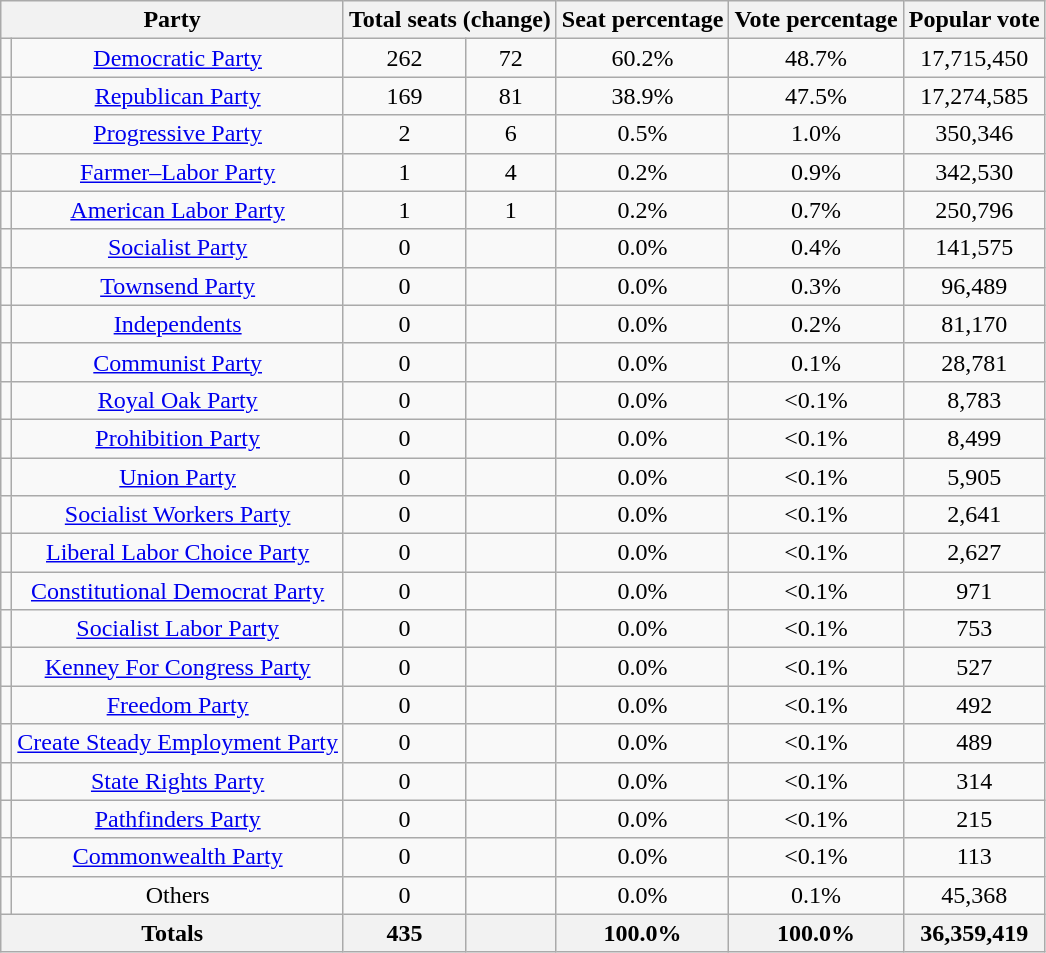<table class="wikitable" style="text-align:center">
<tr>
<th colspan=2>Party</th>
<th colspan=2>Total seats (change)</th>
<th>Seat percentage</th>
<th>Vote percentage</th>
<th>Popular vote</th>
</tr>
<tr>
<td></td>
<td><a href='#'>Democratic Party</a></td>
<td>262</td>
<td> 72</td>
<td>60.2%</td>
<td>48.7%</td>
<td>17,715,450</td>
</tr>
<tr>
<td></td>
<td><a href='#'>Republican Party</a></td>
<td>169</td>
<td> 81</td>
<td>38.9%</td>
<td>47.5%</td>
<td>17,274,585</td>
</tr>
<tr>
<td></td>
<td><a href='#'>Progressive Party</a></td>
<td>2</td>
<td> 6</td>
<td>0.5%</td>
<td>1.0%</td>
<td>350,346</td>
</tr>
<tr>
<td></td>
<td><a href='#'>Farmer–Labor Party</a></td>
<td>1</td>
<td> 4</td>
<td>0.2%</td>
<td>0.9%</td>
<td>342,530</td>
</tr>
<tr>
<td></td>
<td><a href='#'>American Labor Party</a></td>
<td>1</td>
<td> 1</td>
<td>0.2%</td>
<td>0.7%</td>
<td>250,796</td>
</tr>
<tr>
<td></td>
<td><a href='#'>Socialist Party</a></td>
<td>0</td>
<td></td>
<td>0.0%</td>
<td>0.4%</td>
<td>141,575</td>
</tr>
<tr>
<td></td>
<td><a href='#'>Townsend Party</a></td>
<td>0</td>
<td></td>
<td>0.0%</td>
<td>0.3%</td>
<td>96,489</td>
</tr>
<tr>
<td></td>
<td><a href='#'>Independents</a></td>
<td>0</td>
<td></td>
<td>0.0%</td>
<td>0.2%</td>
<td>81,170</td>
</tr>
<tr>
<td></td>
<td><a href='#'>Communist Party</a></td>
<td>0</td>
<td></td>
<td>0.0%</td>
<td>0.1%</td>
<td>28,781</td>
</tr>
<tr>
<td></td>
<td><a href='#'>Royal Oak Party</a></td>
<td>0</td>
<td></td>
<td>0.0%</td>
<td><0.1%</td>
<td>8,783</td>
</tr>
<tr>
<td></td>
<td><a href='#'>Prohibition Party</a></td>
<td>0</td>
<td></td>
<td>0.0%</td>
<td><0.1%</td>
<td>8,499</td>
</tr>
<tr>
<td></td>
<td><a href='#'>Union Party</a></td>
<td>0</td>
<td></td>
<td>0.0%</td>
<td><0.1%</td>
<td>5,905</td>
</tr>
<tr>
<td></td>
<td><a href='#'>Socialist Workers Party</a></td>
<td>0</td>
<td></td>
<td>0.0%</td>
<td><0.1%</td>
<td>2,641</td>
</tr>
<tr>
<td></td>
<td><a href='#'>Liberal Labor Choice Party</a></td>
<td>0</td>
<td></td>
<td>0.0%</td>
<td><0.1%</td>
<td>2,627</td>
</tr>
<tr>
<td></td>
<td><a href='#'>Constitutional Democrat Party</a></td>
<td>0</td>
<td></td>
<td>0.0%</td>
<td><0.1%</td>
<td>971</td>
</tr>
<tr>
<td></td>
<td><a href='#'>Socialist Labor Party</a></td>
<td>0</td>
<td></td>
<td>0.0%</td>
<td><0.1%</td>
<td>753</td>
</tr>
<tr>
<td></td>
<td><a href='#'>Kenney For Congress Party</a></td>
<td>0</td>
<td></td>
<td>0.0%</td>
<td><0.1%</td>
<td>527</td>
</tr>
<tr>
<td></td>
<td><a href='#'>Freedom Party</a></td>
<td>0</td>
<td></td>
<td>0.0%</td>
<td><0.1%</td>
<td>492</td>
</tr>
<tr>
<td></td>
<td><a href='#'>Create Steady Employment Party</a></td>
<td>0</td>
<td></td>
<td>0.0%</td>
<td><0.1%</td>
<td>489</td>
</tr>
<tr>
<td></td>
<td><a href='#'>State Rights Party</a></td>
<td>0</td>
<td></td>
<td>0.0%</td>
<td><0.1%</td>
<td>314</td>
</tr>
<tr>
<td></td>
<td><a href='#'>Pathfinders Party</a></td>
<td>0</td>
<td></td>
<td>0.0%</td>
<td><0.1%</td>
<td>215</td>
</tr>
<tr>
<td></td>
<td><a href='#'>Commonwealth Party</a></td>
<td>0</td>
<td></td>
<td>0.0%</td>
<td><0.1%</td>
<td>113</td>
</tr>
<tr>
<td></td>
<td>Others</td>
<td>0</td>
<td></td>
<td>0.0%</td>
<td>0.1%</td>
<td>45,368</td>
</tr>
<tr>
<th colspan=2>Totals</th>
<th>435</th>
<th></th>
<th>100.0%</th>
<th>100.0%</th>
<th>36,359,419</th>
</tr>
</table>
